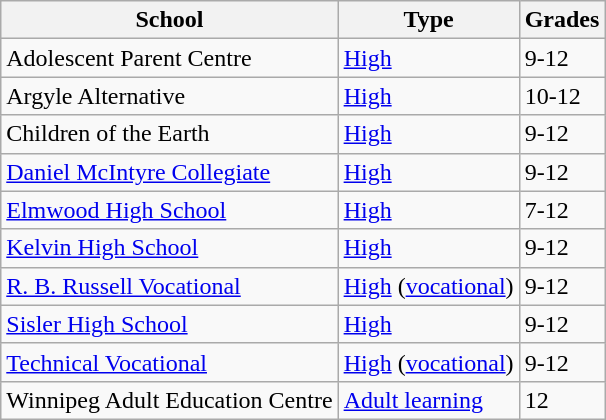<table class="wikitable sortable">
<tr>
<th>School</th>
<th>Type</th>
<th>Grades</th>
</tr>
<tr>
<td>Adolescent Parent Centre</td>
<td><a href='#'>High</a></td>
<td>9-12</td>
</tr>
<tr>
<td>Argyle Alternative</td>
<td><a href='#'>High</a></td>
<td>10-12</td>
</tr>
<tr>
<td>Children of the Earth</td>
<td><a href='#'>High</a></td>
<td>9-12</td>
</tr>
<tr>
<td><a href='#'>Daniel McIntyre Collegiate</a></td>
<td><a href='#'>High</a></td>
<td>9-12</td>
</tr>
<tr>
<td><a href='#'>Elmwood High School</a></td>
<td><a href='#'>High</a></td>
<td>7-12</td>
</tr>
<tr>
<td><a href='#'>Kelvin High School</a></td>
<td><a href='#'>High</a></td>
<td>9-12</td>
</tr>
<tr>
<td><a href='#'>R. B. Russell Vocational</a></td>
<td><a href='#'>High</a> (<a href='#'>vocational</a>)</td>
<td>9-12</td>
</tr>
<tr>
<td><a href='#'>Sisler High School</a></td>
<td><a href='#'>High</a></td>
<td>9-12</td>
</tr>
<tr>
<td><a href='#'>Technical Vocational</a></td>
<td><a href='#'>High</a> (<a href='#'>vocational</a>)</td>
<td>9-12</td>
</tr>
<tr>
<td>Winnipeg Adult Education Centre</td>
<td><a href='#'>Adult learning</a></td>
<td>12</td>
</tr>
</table>
